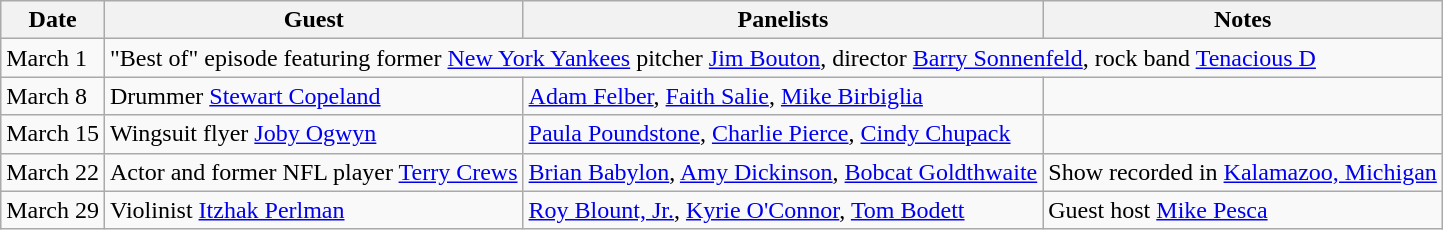<table class="wikitable">
<tr>
<th>Date</th>
<th>Guest</th>
<th>Panelists</th>
<th>Notes</th>
</tr>
<tr>
<td>March 1</td>
<td colspan="3">"Best of" episode featuring former <a href='#'>New York Yankees</a> pitcher <a href='#'>Jim Bouton</a>, director <a href='#'>Barry Sonnenfeld</a>, rock band <a href='#'>Tenacious D</a></td>
</tr>
<tr>
<td>March 8</td>
<td>Drummer <a href='#'>Stewart Copeland</a></td>
<td><a href='#'>Adam Felber</a>, <a href='#'>Faith Salie</a>, <a href='#'>Mike Birbiglia</a></td>
<td></td>
</tr>
<tr>
<td>March 15</td>
<td>Wingsuit flyer <a href='#'>Joby Ogwyn</a></td>
<td><a href='#'>Paula Poundstone</a>, <a href='#'>Charlie Pierce</a>, <a href='#'>Cindy Chupack</a></td>
<td></td>
</tr>
<tr>
<td>March 22</td>
<td>Actor and former NFL player <a href='#'>Terry Crews</a></td>
<td><a href='#'>Brian Babylon</a>, <a href='#'>Amy Dickinson</a>, <a href='#'>Bobcat Goldthwaite</a></td>
<td>Show recorded in <a href='#'>Kalamazoo, Michigan</a></td>
</tr>
<tr>
<td>March 29</td>
<td>Violinist <a href='#'>Itzhak Perlman</a></td>
<td><a href='#'>Roy Blount, Jr.</a>, <a href='#'>Kyrie O'Connor</a>, <a href='#'>Tom Bodett</a></td>
<td>Guest host <a href='#'>Mike Pesca</a></td>
</tr>
</table>
